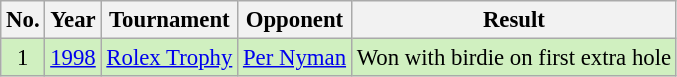<table class="wikitable" style="font-size:95%;">
<tr>
<th>No.</th>
<th>Year</th>
<th>Tournament</th>
<th>Opponent</th>
<th>Result</th>
</tr>
<tr style="background:#D0F0C0;">
<td align=center>1</td>
<td><a href='#'>1998</a></td>
<td><a href='#'>Rolex Trophy</a></td>
<td> <a href='#'>Per Nyman</a></td>
<td>Won with birdie on first extra hole</td>
</tr>
</table>
